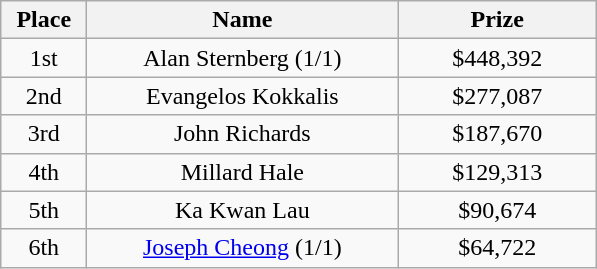<table class="wikitable">
<tr>
<th width="50">Place</th>
<th width="200">Name</th>
<th width="125">Prize</th>
</tr>
<tr>
<td align = "center">1st</td>
<td align = "center">Alan Sternberg (1/1)</td>
<td align = "center">$448,392</td>
</tr>
<tr>
<td align = "center">2nd</td>
<td align = "center">Evangelos Kokkalis</td>
<td align = "center">$277,087</td>
</tr>
<tr>
<td align = "center">3rd</td>
<td align = "center">John Richards</td>
<td align = "center">$187,670</td>
</tr>
<tr>
<td align = "center">4th</td>
<td align = "center">Millard Hale</td>
<td align = "center">$129,313</td>
</tr>
<tr>
<td align = "center">5th</td>
<td align = "center">Ka Kwan Lau</td>
<td align = "center">$90,674</td>
</tr>
<tr>
<td align = "center">6th</td>
<td align = "center"><a href='#'>Joseph Cheong</a> (1/1)</td>
<td align = "center">$64,722</td>
</tr>
</table>
